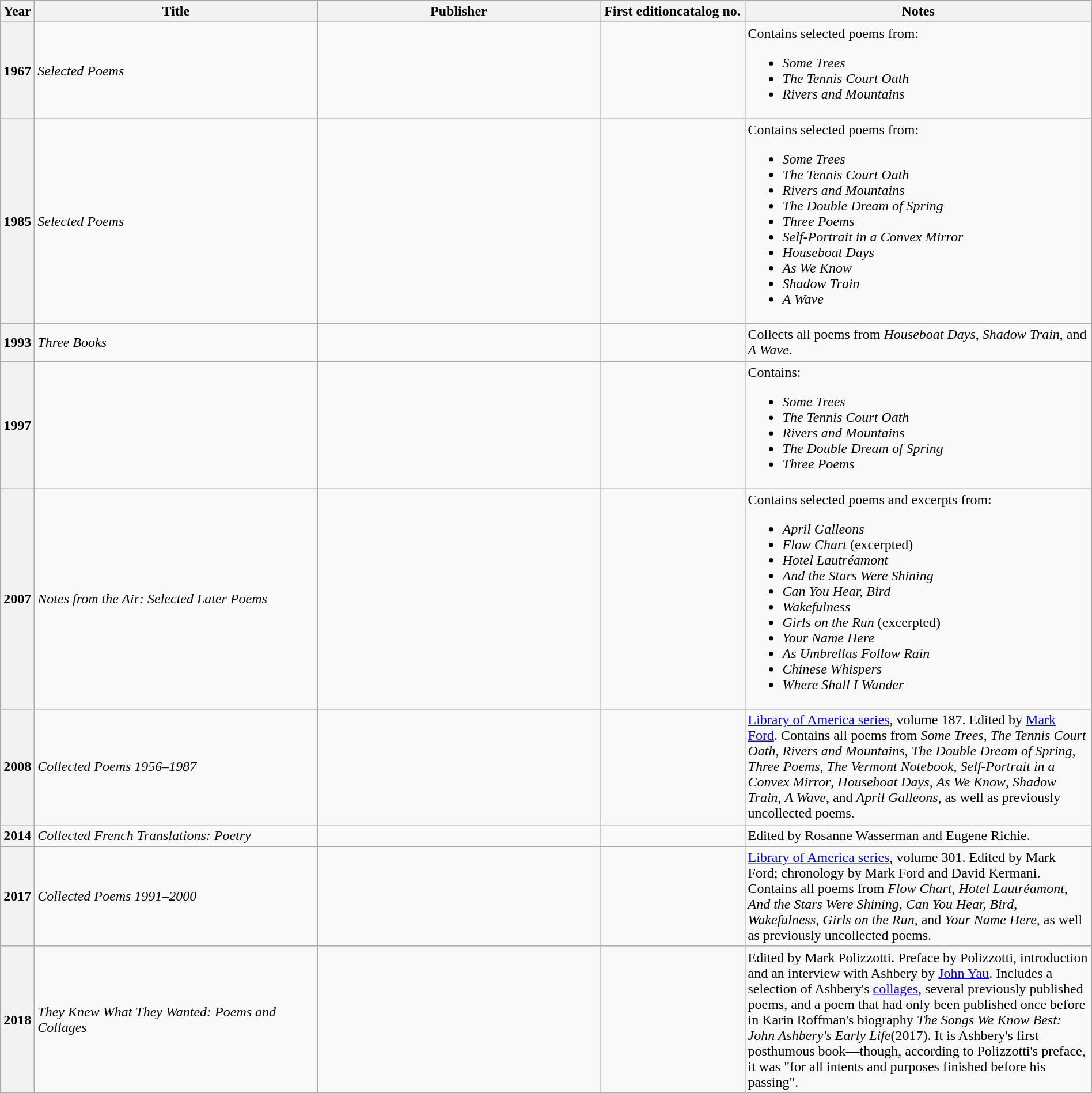<table class="sortable wikitable" width="100%">
<tr>
<th style="width: 2em">Year</th>
<th style="width: 20em">Title</th>
<th style="width: 20em">Publisher</th>
<th style="width: 10em">First editioncatalog no.</th>
<th class="unsortable">Notes</th>
</tr>
<tr>
<th scope="row" style="text-align: center;">1967</th>
<td><em>Selected Poems</em></td>
<td></td>
<td style="text-align: center"></td>
<td>Contains selected poems from:<br><ul><li><em>Some Trees</em></li><li><em>The Tennis Court Oath</em></li><li><em>Rivers and Mountains</em></li></ul></td>
</tr>
<tr>
<th scope="row" style="text-align: center;">1985</th>
<td><em>Selected Poems</em></td>
<td></td>
<td style="text-align: center"></td>
<td>Contains selected poems from:<br><ul><li><em>Some Trees</em></li><li><em>The Tennis Court Oath</em></li><li><em>Rivers and Mountains</em></li><li><em>The Double Dream of Spring</em></li><li><em>Three Poems</em></li><li><em>Self-Portrait in a Convex Mirror</em></li><li><em>Houseboat Days</em></li><li><em>As We Know</em></li><li><em>Shadow Train</em></li><li><em>A Wave</em></li></ul></td>
</tr>
<tr>
<th scope="row" style="text-align: center;">1993</th>
<td><em>Three Books</em></td>
<td></td>
<td style="text-align: center"></td>
<td>Collects all poems from <em>Houseboat Days</em>, <em>Shadow Train</em>, and <em>A Wave</em>.</td>
</tr>
<tr>
<th scope="row" style="text-align: center;">1997</th>
<td></td>
<td></td>
<td style="text-align: center"></td>
<td>Contains:<br><ul><li><em>Some Trees</em></li><li><em>The Tennis Court Oath</em></li><li><em>Rivers and Mountains</em></li><li><em>The Double Dream of Spring</em></li><li><em>Three Poems</em></li></ul></td>
</tr>
<tr>
<th scope="row" style="text-align: center">2007</th>
<td><em>Notes from the Air: Selected Later Poems</em></td>
<td></td>
<td style="text-align: center"></td>
<td>Contains selected poems and excerpts from:<br><ul><li><em>April Galleons</em></li><li><em>Flow Chart</em> (excerpted)</li><li><em>Hotel Lautréamont</em></li><li><em>And the Stars Were Shining</em></li><li><em>Can You Hear, Bird</em></li><li><em>Wakefulness</em></li><li><em>Girls on the Run</em> (excerpted)</li><li><em>Your Name Here</em></li><li><em>As Umbrellas Follow Rain</em></li><li><em>Chinese Whispers</em></li><li><em>Where Shall I Wander</em></li></ul></td>
</tr>
<tr>
<th scope="row" style="text-align: center">2008</th>
<td><em>Collected Poems 1956–1987</em></td>
<td></td>
<td style="text-align: center"></td>
<td><a href='#'>Library of America series</a>, volume 187. Edited by <a href='#'>Mark Ford</a>. Contains all poems from <em>Some Trees</em>, <em>The Tennis Court Oath</em>, <em>Rivers and Mountains</em>, <em>The Double Dream of Spring</em>, <em>Three Poems</em>, <em>The Vermont Notebook</em>, <em>Self-Portrait in a Convex Mirror</em>, <em>Houseboat Days</em>, <em>As We Know</em>, <em>Shadow Train</em>, <em>A Wave</em>, and <em>April Galleons</em>, as well as previously uncollected poems.</td>
</tr>
<tr>
<th scope="row" style="text-align: center">2014</th>
<td><em>Collected French Translations: Poetry</em></td>
<td></td>
<td style="text-align: center"></td>
<td>Edited by Rosanne Wasserman and Eugene Richie.</td>
</tr>
<tr>
<th scope="row" style="text-align: center">2017</th>
<td><em>Collected Poems 1991–2000</em></td>
<td></td>
<td style="text-align: center"></td>
<td><a href='#'>Library of America series</a>, volume 301. Edited by Mark Ford; chronology by Mark Ford and David Kermani. Contains all poems from <em>Flow Chart</em>, <em>Hotel Lautréamont</em>, <em>And the Stars Were Shining</em>, <em>Can You Hear, Bird</em>, <em>Wakefulness</em>, <em>Girls on the Run</em>, and <em>Your Name Here</em>, as well as previously uncollected poems.</td>
</tr>
<tr>
<th scope="row" style="text-align: center">2018</th>
<td><em>They Knew What They Wanted: Poems and Collages</em></td>
<td></td>
<td style="text-align: center"></td>
<td>Edited by Mark Polizzotti. Preface by Polizzotti, introduction and an interview with Ashbery by <a href='#'>John Yau</a>. Includes a selection of Ashbery's <a href='#'>collages</a>, several previously published poems, and a poem that had only been published once before in Karin Roffman's biography <em>The Songs We Know Best: John Ashbery's Early Life</em>(2017). It is Ashbery's first posthumous book—though, according to Polizzotti's preface, it was "for all intents and purposes finished before his passing".</td>
</tr>
</table>
